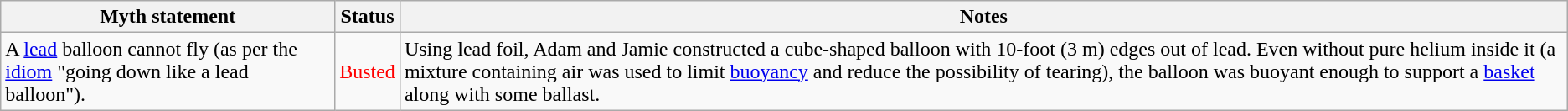<table class="wikitable plainrowheaders">
<tr>
<th>Myth statement</th>
<th>Status</th>
<th>Notes</th>
</tr>
<tr>
<td>A <a href='#'>lead</a> balloon cannot fly (as per the <a href='#'>idiom</a> "going down like a lead balloon").</td>
<td style="color:Red">Busted</td>
<td>Using lead foil, Adam and Jamie constructed a cube-shaped balloon with 10-foot (3 m) edges out of lead. Even without pure helium inside it (a mixture containing air was used to limit <a href='#'>buoyancy</a> and reduce the possibility of tearing), the balloon was buoyant enough to support a <a href='#'>basket</a> along with some ballast.</td>
</tr>
</table>
